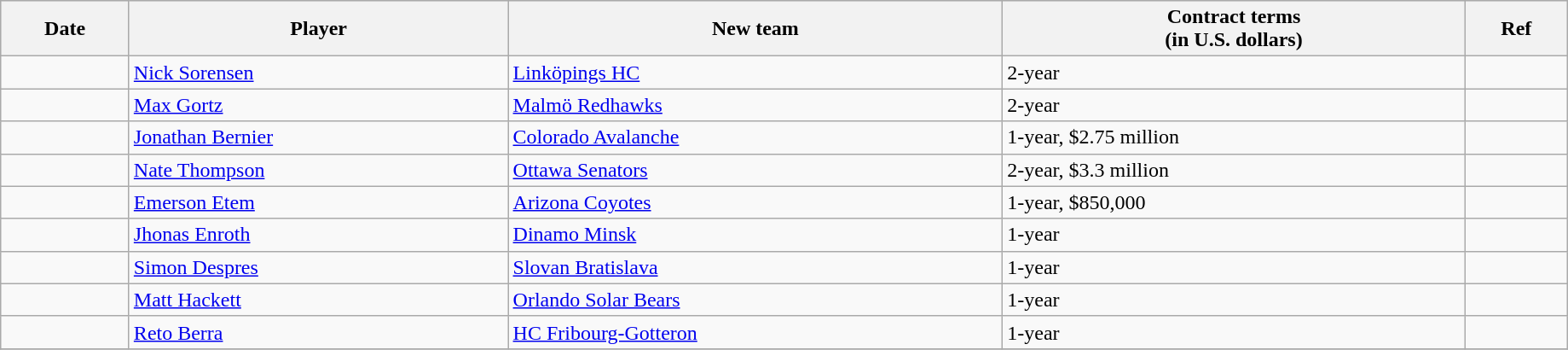<table class="wikitable" width=97%>
<tr style="background:#ddd; text-align:center;">
<th>Date</th>
<th>Player</th>
<th>New team</th>
<th>Contract terms<br>(in U.S. dollars)</th>
<th>Ref</th>
</tr>
<tr>
<td></td>
<td><a href='#'>Nick Sorensen</a></td>
<td><a href='#'>Linköpings HC</a></td>
<td>2-year</td>
<td></td>
</tr>
<tr>
<td></td>
<td><a href='#'>Max Gortz</a></td>
<td><a href='#'>Malmö Redhawks</a></td>
<td>2-year</td>
<td></td>
</tr>
<tr>
<td></td>
<td><a href='#'>Jonathan Bernier</a></td>
<td><a href='#'>Colorado Avalanche</a></td>
<td>1-year, $2.75 million</td>
<td></td>
</tr>
<tr>
<td></td>
<td><a href='#'>Nate Thompson</a></td>
<td><a href='#'>Ottawa Senators</a></td>
<td>2-year, $3.3 million</td>
<td></td>
</tr>
<tr>
<td></td>
<td><a href='#'>Emerson Etem</a></td>
<td><a href='#'>Arizona Coyotes</a></td>
<td>1-year, $850,000</td>
<td></td>
</tr>
<tr>
<td></td>
<td><a href='#'>Jhonas Enroth</a></td>
<td><a href='#'>Dinamo Minsk</a></td>
<td>1-year</td>
<td></td>
</tr>
<tr>
<td></td>
<td><a href='#'>Simon Despres</a></td>
<td><a href='#'>Slovan Bratislava</a></td>
<td>1-year</td>
<td></td>
</tr>
<tr>
<td></td>
<td><a href='#'>Matt Hackett</a></td>
<td><a href='#'>Orlando Solar Bears</a></td>
<td>1-year</td>
<td></td>
</tr>
<tr>
<td></td>
<td><a href='#'>Reto Berra</a></td>
<td><a href='#'>HC Fribourg-Gotteron</a></td>
<td>1-year</td>
<td></td>
</tr>
<tr>
</tr>
</table>
